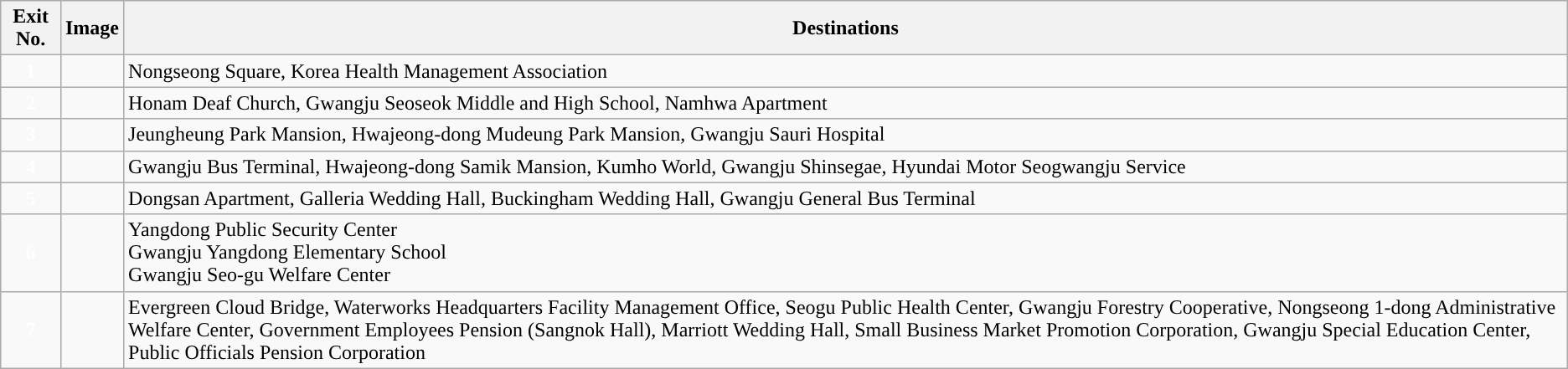<table class="wikitable">
<tr>
<th>Exit No.</th>
<th>Image</th>
<th>Destinations</th>
</tr>
<tr>
<td style="text-align:center; color:white;"><strong>1</strong></td>
<td></td>
<td>Nongseong Square, Korea Health Management Association</td>
</tr>
<tr>
<td style="text-align:center; color:white;"><strong>2</strong></td>
<td></td>
<td>Honam Deaf Church, Gwangju Seoseok Middle and High School, Namhwa Apartment</td>
</tr>
<tr>
<td style="text-align:center; color:white;"><strong>3</strong></td>
<td></td>
<td>Jeungheung Park Mansion, Hwajeong-dong Mudeung Park Mansion, Gwangju Sauri Hospital</td>
</tr>
<tr>
<td style="text-align:center; color:white;"><strong>4</strong></td>
<td></td>
<td>Gwangju Bus Terminal, Hwajeong-dong Samik Mansion, Kumho World, Gwangju Shinsegae, Hyundai Motor Seogwangju Service</td>
</tr>
<tr>
<td style="text-align:center; color:white;"><strong>5</strong></td>
<td></td>
<td>Dongsan Apartment, Galleria Wedding Hall, Buckingham Wedding Hall, Gwangju General Bus Terminal</td>
</tr>
<tr>
<td style="text-align:center; color:white;"><strong>6</strong></td>
<td></td>
<td>Yangdong Public Security Center<br>Gwangju Yangdong Elementary School<br>Gwangju Seo-gu Welfare Center</td>
</tr>
<tr>
<td style="text-align:center; color:white;"><strong>7</strong></td>
<td></td>
<td>Evergreen Cloud Bridge, Waterworks Headquarters Facility Management Office, Seogu Public Health Center, Gwangju Forestry Cooperative, Nongseong 1-dong Administrative Welfare Center, Government Employees Pension (Sangnok Hall), Marriott Wedding Hall, Small Business Market Promotion Corporation, Gwangju Special Education Center, Public Officials Pension Corporation</td>
</tr>
</table>
